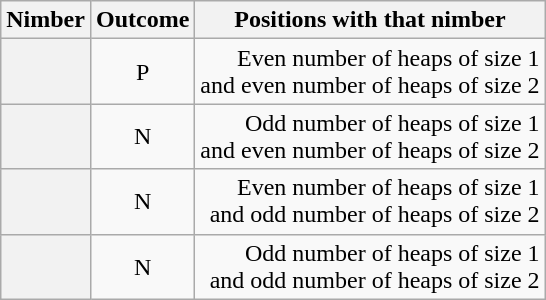<table class=wikitable>
<tr>
<th>Nimber</th>
<th>Outcome</th>
<th>Positions with that nimber</th>
</tr>
<tr>
<th></th>
<td style="text-align:center">P</td>
<td style="text-align:right">Even number of heaps of size 1<br>and even number of heaps of size 2</td>
</tr>
<tr>
<th></th>
<td style="text-align:center">N</td>
<td style="text-align:right">Odd number of heaps of size 1<br>and even number of heaps of size 2</td>
</tr>
<tr>
<th></th>
<td style="text-align:center">N</td>
<td style="text-align:right">Even number of heaps of size 1<br>and odd number of heaps of size 2</td>
</tr>
<tr>
<th></th>
<td style="text-align:center">N</td>
<td style="text-align:right">Odd number of heaps of size 1<br>and odd number of heaps of size 2</td>
</tr>
</table>
